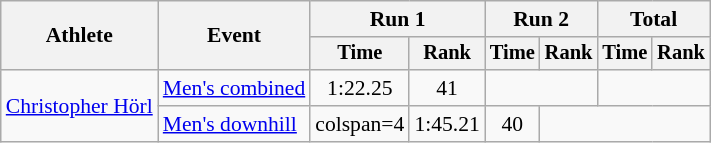<table class="wikitable" style="font-size:90%">
<tr>
<th rowspan=2>Athlete</th>
<th rowspan=2>Event</th>
<th colspan=2>Run 1</th>
<th colspan=2>Run 2</th>
<th colspan=2>Total</th>
</tr>
<tr style="font-size:95%">
<th>Time</th>
<th>Rank</th>
<th>Time</th>
<th>Rank</th>
<th>Time</th>
<th>Rank</th>
</tr>
<tr align=center>
<td align=left rowspan=2><a href='#'>Christopher Hörl</a></td>
<td align=left><a href='#'>Men's combined</a></td>
<td>1:22.25</td>
<td>41</td>
<td colspan=2></td>
<td colspan=2></td>
</tr>
<tr align=center>
<td align=left><a href='#'>Men's downhill</a></td>
<td>colspan=4 </td>
<td>1:45.21</td>
<td>40</td>
</tr>
</table>
